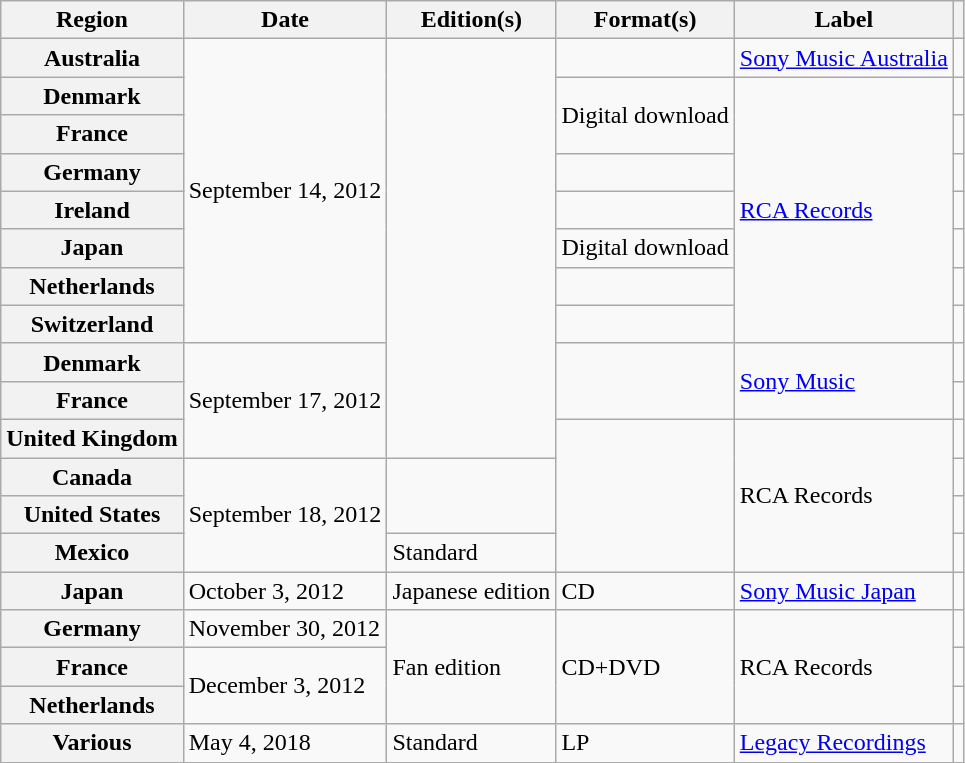<table class="wikitable plainrowheaders">
<tr>
<th scope="col">Region</th>
<th scope="col">Date</th>
<th scope="col">Edition(s)</th>
<th scope="col">Format(s)</th>
<th scope="col">Label</th>
<th scope="col"></th>
</tr>
<tr>
<th scope="row">Australia</th>
<td rowspan="8">September 14, 2012</td>
<td rowspan="11"></td>
<td></td>
<td><a href='#'>Sony Music Australia</a></td>
<td style="text-align:center;"></td>
</tr>
<tr>
<th scope="row">Denmark</th>
<td rowspan="2">Digital download</td>
<td rowspan="7"><a href='#'>RCA Records</a></td>
<td style="text-align:center;"></td>
</tr>
<tr>
<th scope="row">France</th>
<td style="text-align:center;"></td>
</tr>
<tr>
<th scope="row">Germany</th>
<td></td>
<td style="text-align:center;"></td>
</tr>
<tr>
<th scope="row">Ireland</th>
<td></td>
<td style="text-align:center;"></td>
</tr>
<tr>
<th scope="row">Japan</th>
<td>Digital download</td>
<td style="text-align:center;"></td>
</tr>
<tr>
<th scope="row">Netherlands</th>
<td></td>
<td style="text-align:center;"></td>
</tr>
<tr>
<th scope="row">Switzerland</th>
<td></td>
<td style="text-align:center;"></td>
</tr>
<tr>
<th scope="row">Denmark</th>
<td rowspan="3">September 17, 2012</td>
<td rowspan="2"></td>
<td rowspan="2"><a href='#'>Sony Music</a></td>
<td style="text-align:center;"></td>
</tr>
<tr>
<th scope="row">France</th>
<td style="text-align:center;"></td>
</tr>
<tr>
<th scope="row">United Kingdom</th>
<td rowspan="4"></td>
<td rowspan="4">RCA Records</td>
<td style="text-align:center;"></td>
</tr>
<tr>
<th scope="row">Canada</th>
<td rowspan="3">September 18, 2012</td>
<td rowspan="2"></td>
<td style="text-align:center;"></td>
</tr>
<tr>
<th scope="row">United States</th>
<td style="text-align:center;"></td>
</tr>
<tr>
<th scope="row">Mexico</th>
<td>Standard</td>
<td></td>
</tr>
<tr>
<th scope="row">Japan</th>
<td>October 3, 2012</td>
<td>Japanese edition</td>
<td>CD</td>
<td><a href='#'>Sony Music Japan</a></td>
<td></td>
</tr>
<tr>
<th scope="row">Germany</th>
<td>November 30, 2012</td>
<td rowspan="3">Fan edition</td>
<td rowspan="3">CD+DVD</td>
<td rowspan="3">RCA Records</td>
<td></td>
</tr>
<tr>
<th scope="row">France</th>
<td rowspan="2">December 3, 2012</td>
<td></td>
</tr>
<tr>
<th scope="row">Netherlands</th>
<td></td>
</tr>
<tr>
<th scope="row">Various</th>
<td>May 4, 2018</td>
<td>Standard</td>
<td>LP</td>
<td><a href='#'>Legacy Recordings</a></td>
<td></td>
</tr>
</table>
